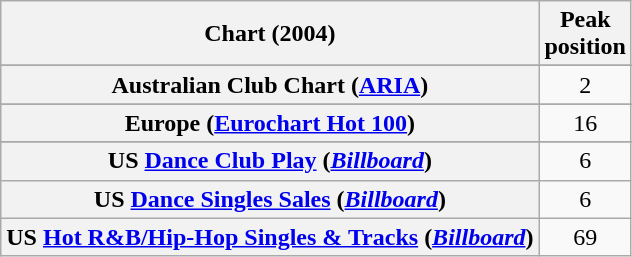<table class="wikitable sortable plainrowheaders" style="text-align:center">
<tr>
<th>Chart (2004)</th>
<th>Peak<br>position</th>
</tr>
<tr>
</tr>
<tr>
<th scope="row">Australian Club Chart (<a href='#'>ARIA</a>)</th>
<td>2</td>
</tr>
<tr>
</tr>
<tr>
</tr>
<tr>
</tr>
<tr>
</tr>
<tr>
<th scope="row">Europe (<a href='#'>Eurochart Hot 100</a>)</th>
<td>16</td>
</tr>
<tr>
</tr>
<tr>
</tr>
<tr>
</tr>
<tr>
</tr>
<tr>
</tr>
<tr>
</tr>
<tr>
</tr>
<tr>
</tr>
<tr>
</tr>
<tr>
</tr>
<tr>
</tr>
<tr>
</tr>
<tr>
<th scope="row">US <a href='#'>Dance Club Play</a> (<em><a href='#'>Billboard</a></em>)<br></th>
<td>6</td>
</tr>
<tr>
<th scope="row">US <a href='#'>Dance Singles Sales</a> (<em><a href='#'>Billboard</a></em>)<br></th>
<td>6</td>
</tr>
<tr>
<th scope="row">US <a href='#'>Hot R&B/Hip-Hop Singles & Tracks</a> (<em><a href='#'>Billboard</a></em>)</th>
<td>69</td>
</tr>
</table>
